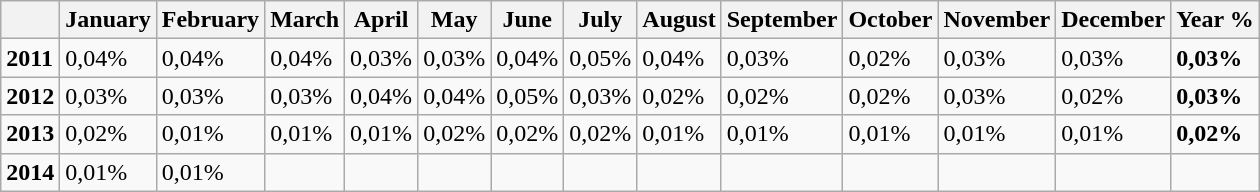<table class="wikitable">
<tr>
<th></th>
<th>January</th>
<th>February</th>
<th>March</th>
<th>April</th>
<th>May</th>
<th>June</th>
<th>July</th>
<th>August</th>
<th>September</th>
<th>October</th>
<th>November</th>
<th>December</th>
<th>Year %</th>
</tr>
<tr>
<td><strong>2011</strong></td>
<td>0,04%</td>
<td>0,04%</td>
<td>0,04%</td>
<td>0,03%</td>
<td>0,03%</td>
<td>0,04%</td>
<td>0,05%</td>
<td>0,04%</td>
<td>0,03%</td>
<td>0,02%</td>
<td>0,03%</td>
<td>0,03%</td>
<td><strong>0,03%</strong></td>
</tr>
<tr>
<td><strong>2012</strong></td>
<td>0,03%</td>
<td>0,03%</td>
<td>0,03%</td>
<td>0,04%</td>
<td>0,04%</td>
<td>0,05%</td>
<td>0,03%</td>
<td>0,02%</td>
<td>0,02%</td>
<td>0,02%</td>
<td>0,03%</td>
<td>0,02%</td>
<td><strong>0,03%</strong></td>
</tr>
<tr>
<td><strong>2013</strong></td>
<td>0,02%</td>
<td>0,01%</td>
<td>0,01%</td>
<td>0,01%</td>
<td>0,02%</td>
<td>0,02%</td>
<td>0,02%</td>
<td>0,01%</td>
<td>0,01%</td>
<td>0,01%</td>
<td>0,01%</td>
<td>0,01%</td>
<td><strong>0,02%</strong></td>
</tr>
<tr>
<td><strong>2014</strong></td>
<td>0,01%</td>
<td>0,01%</td>
<td></td>
<td></td>
<td></td>
<td></td>
<td></td>
<td></td>
<td></td>
<td></td>
<td></td>
<td></td>
<td></td>
</tr>
</table>
